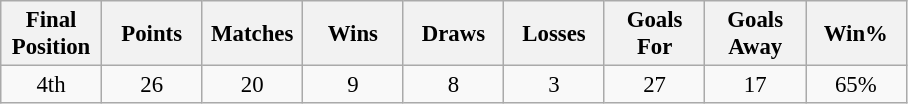<table class="wikitable" style="font-size: 95%; text-align: center;">
<tr>
<th width=60>Final Position</th>
<th width=60>Points</th>
<th width=60>Matches</th>
<th width=60>Wins</th>
<th width=60>Draws</th>
<th width=60>Losses</th>
<th width=60>Goals For</th>
<th width=60>Goals Away</th>
<th width=60>Win%</th>
</tr>
<tr>
<td>4th</td>
<td>26</td>
<td>20</td>
<td>9</td>
<td>8</td>
<td>3</td>
<td>27</td>
<td>17</td>
<td>65%</td>
</tr>
</table>
